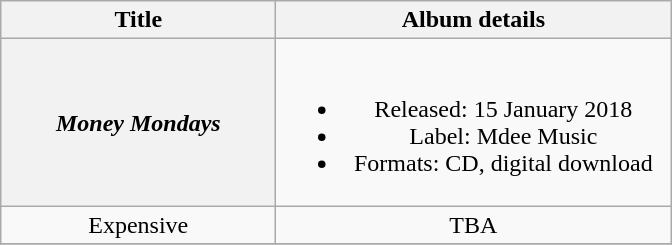<table class="wikitable plainrowheaders" style="text-align:center;">
<tr>
<th scope="col" style="width:11em;">Title</th>
<th scope="col" style="width:16em;">Album details</th>
</tr>
<tr>
<th scope="row"><em>Money Mondays</em></th>
<td><br><ul><li>Released: 15 January 2018</li><li>Label: Mdee Music</li><li>Formats: CD, digital download</li></ul></td>
</tr>
<tr>
<td>Expensive</td>
<td>TBA</td>
</tr>
<tr>
</tr>
</table>
